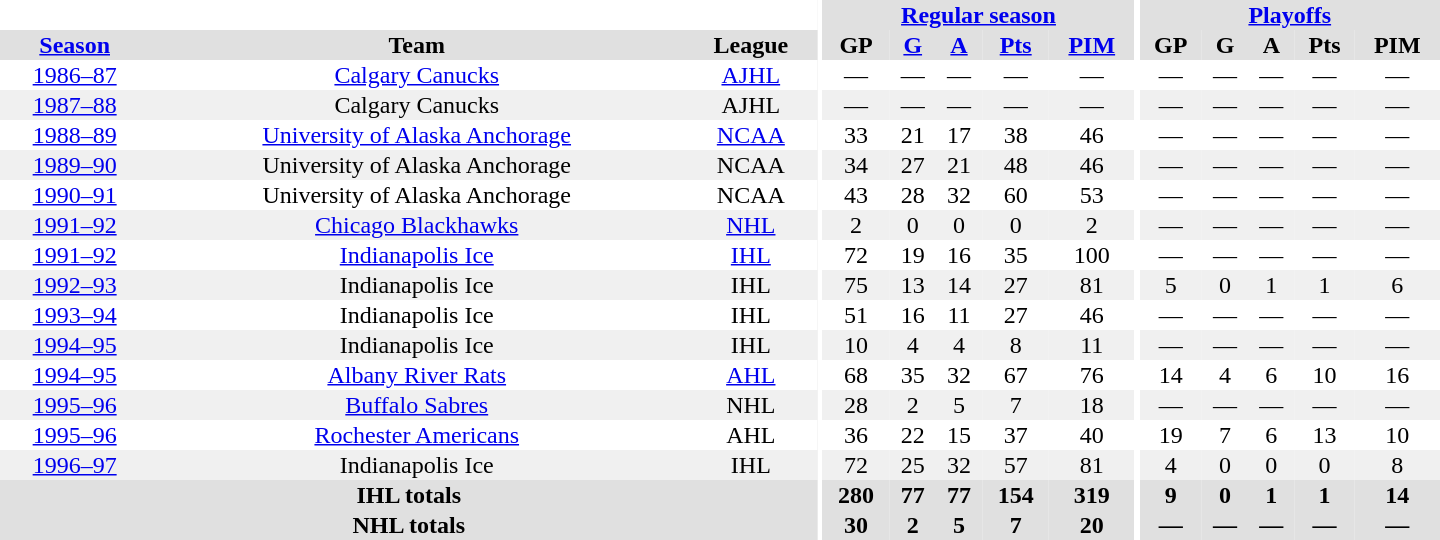<table border="0" cellpadding="1" cellspacing="0" style="text-align:center; width:60em">
<tr bgcolor="#e0e0e0">
<th colspan="3" bgcolor="#ffffff"></th>
<th rowspan="100" bgcolor="#ffffff"></th>
<th colspan="5"><a href='#'>Regular season</a></th>
<th rowspan="100" bgcolor="#ffffff"></th>
<th colspan="5"><a href='#'>Playoffs</a></th>
</tr>
<tr bgcolor="#e0e0e0">
<th><a href='#'>Season</a></th>
<th>Team</th>
<th>League</th>
<th>GP</th>
<th><a href='#'>G</a></th>
<th><a href='#'>A</a></th>
<th><a href='#'>Pts</a></th>
<th><a href='#'>PIM</a></th>
<th>GP</th>
<th>G</th>
<th>A</th>
<th>Pts</th>
<th>PIM</th>
</tr>
<tr>
<td><a href='#'>1986–87</a></td>
<td><a href='#'>Calgary Canucks</a></td>
<td><a href='#'>AJHL</a></td>
<td>—</td>
<td>—</td>
<td>—</td>
<td>—</td>
<td>—</td>
<td>—</td>
<td>—</td>
<td>—</td>
<td>—</td>
<td>—</td>
</tr>
<tr bgcolor="#f0f0f0">
<td><a href='#'>1987–88</a></td>
<td>Calgary Canucks</td>
<td>AJHL</td>
<td>—</td>
<td>—</td>
<td>—</td>
<td>—</td>
<td>—</td>
<td>—</td>
<td>—</td>
<td>—</td>
<td>—</td>
<td>—</td>
</tr>
<tr>
<td><a href='#'>1988–89</a></td>
<td><a href='#'>University of Alaska Anchorage</a></td>
<td><a href='#'>NCAA</a></td>
<td>33</td>
<td>21</td>
<td>17</td>
<td>38</td>
<td>46</td>
<td>—</td>
<td>—</td>
<td>—</td>
<td>—</td>
<td>—</td>
</tr>
<tr bgcolor="#f0f0f0">
<td><a href='#'>1989–90</a></td>
<td>University of Alaska Anchorage</td>
<td>NCAA</td>
<td>34</td>
<td>27</td>
<td>21</td>
<td>48</td>
<td>46</td>
<td>—</td>
<td>—</td>
<td>—</td>
<td>—</td>
<td>—</td>
</tr>
<tr>
<td><a href='#'>1990–91</a></td>
<td>University of Alaska Anchorage</td>
<td>NCAA</td>
<td>43</td>
<td>28</td>
<td>32</td>
<td>60</td>
<td>53</td>
<td>—</td>
<td>—</td>
<td>—</td>
<td>—</td>
<td>—</td>
</tr>
<tr bgcolor="#f0f0f0">
<td><a href='#'>1991–92</a></td>
<td><a href='#'>Chicago Blackhawks</a></td>
<td><a href='#'>NHL</a></td>
<td>2</td>
<td>0</td>
<td>0</td>
<td>0</td>
<td>2</td>
<td>—</td>
<td>—</td>
<td>—</td>
<td>—</td>
<td>—</td>
</tr>
<tr>
<td><a href='#'>1991–92</a></td>
<td><a href='#'>Indianapolis Ice</a></td>
<td><a href='#'>IHL</a></td>
<td>72</td>
<td>19</td>
<td>16</td>
<td>35</td>
<td>100</td>
<td>—</td>
<td>—</td>
<td>—</td>
<td>—</td>
<td>—</td>
</tr>
<tr bgcolor="#f0f0f0">
<td><a href='#'>1992–93</a></td>
<td>Indianapolis Ice</td>
<td>IHL</td>
<td>75</td>
<td>13</td>
<td>14</td>
<td>27</td>
<td>81</td>
<td>5</td>
<td>0</td>
<td>1</td>
<td>1</td>
<td>6</td>
</tr>
<tr>
<td><a href='#'>1993–94</a></td>
<td>Indianapolis Ice</td>
<td>IHL</td>
<td>51</td>
<td>16</td>
<td>11</td>
<td>27</td>
<td>46</td>
<td>—</td>
<td>—</td>
<td>—</td>
<td>—</td>
<td>—</td>
</tr>
<tr bgcolor="#f0f0f0">
<td><a href='#'>1994–95</a></td>
<td>Indianapolis Ice</td>
<td>IHL</td>
<td>10</td>
<td>4</td>
<td>4</td>
<td>8</td>
<td>11</td>
<td>—</td>
<td>—</td>
<td>—</td>
<td>—</td>
<td>—</td>
</tr>
<tr>
<td><a href='#'>1994–95</a></td>
<td><a href='#'>Albany River Rats</a></td>
<td><a href='#'>AHL</a></td>
<td>68</td>
<td>35</td>
<td>32</td>
<td>67</td>
<td>76</td>
<td>14</td>
<td>4</td>
<td>6</td>
<td>10</td>
<td>16</td>
</tr>
<tr bgcolor="#f0f0f0">
<td><a href='#'>1995–96</a></td>
<td><a href='#'>Buffalo Sabres</a></td>
<td>NHL</td>
<td>28</td>
<td>2</td>
<td>5</td>
<td>7</td>
<td>18</td>
<td>—</td>
<td>—</td>
<td>—</td>
<td>—</td>
<td>—</td>
</tr>
<tr>
<td><a href='#'>1995–96</a></td>
<td><a href='#'>Rochester Americans</a></td>
<td>AHL</td>
<td>36</td>
<td>22</td>
<td>15</td>
<td>37</td>
<td>40</td>
<td>19</td>
<td>7</td>
<td>6</td>
<td>13</td>
<td>10</td>
</tr>
<tr bgcolor="#f0f0f0">
<td><a href='#'>1996–97</a></td>
<td>Indianapolis Ice</td>
<td>IHL</td>
<td>72</td>
<td>25</td>
<td>32</td>
<td>57</td>
<td>81</td>
<td>4</td>
<td>0</td>
<td>0</td>
<td>0</td>
<td>8</td>
</tr>
<tr bgcolor="#e0e0e0">
<th colspan="3">IHL totals</th>
<th>280</th>
<th>77</th>
<th>77</th>
<th>154</th>
<th>319</th>
<th>9</th>
<th>0</th>
<th>1</th>
<th>1</th>
<th>14</th>
</tr>
<tr bgcolor="#e0e0e0">
<th colspan="3">NHL totals</th>
<th>30</th>
<th>2</th>
<th>5</th>
<th>7</th>
<th>20</th>
<th>—</th>
<th>—</th>
<th>—</th>
<th>—</th>
<th>—</th>
</tr>
</table>
